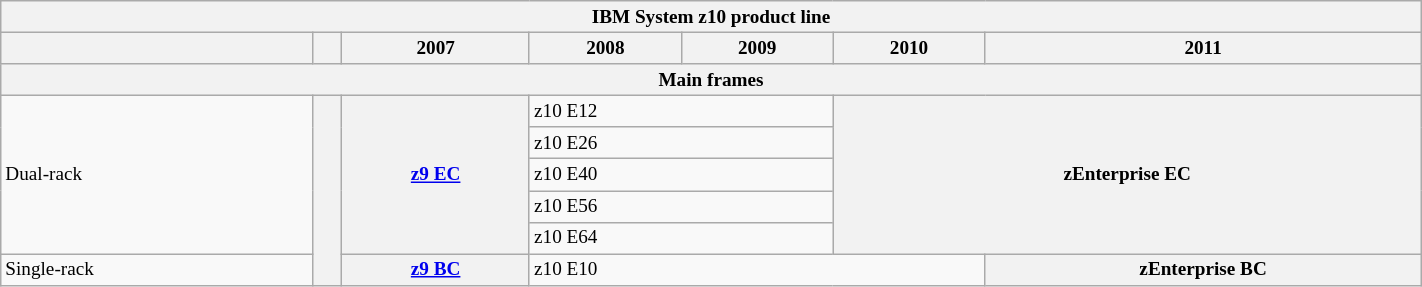<table class="wikitable mw-collapsible mw-collapsed" style="min-width: 75%; font-size: 80%">
<tr>
<th colspan="7" style="text-align:center;">IBM System z10 product line</th>
</tr>
<tr>
<th></th>
<th></th>
<th>2007</th>
<th>2008</th>
<th>2009</th>
<th>2010</th>
<th>2011</th>
</tr>
<tr>
<th colspan="7">Main frames</th>
</tr>
<tr>
<td rowspan="5">Dual-rack</td>
<th rowspan="6"></th>
<th rowspan="5"><a href='#'>z9 EC</a></th>
<td colspan="2">z10 E12</td>
<th colspan="2" rowspan="5">zEnterprise EC</th>
</tr>
<tr>
<td colspan="2">z10 E26</td>
</tr>
<tr>
<td colspan="2">z10 E40</td>
</tr>
<tr>
<td colspan="2">z10 E56</td>
</tr>
<tr>
<td colspan="2">z10 E64</td>
</tr>
<tr>
<td>Single-rack</td>
<th><a href='#'>z9 BC</a></th>
<td colspan="3">z10 E10</td>
<th>zEnterprise BC</th>
</tr>
</table>
